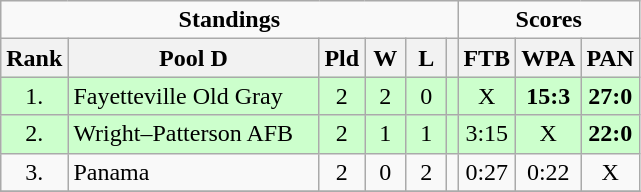<table class="wikitable">
<tr>
<td colspan=6 align=center><strong>Standings</strong></td>
<td colspan=4 align=center><strong>Scores</strong></td>
</tr>
<tr>
<th bgcolor="#efefef">Rank</th>
<th bgcolor="#efefef" width="160">Pool D</th>
<th bgcolor="#efefef" width="20">Pld</th>
<th bgcolor="#efefef" width="20">W</th>
<th bgcolor="#efefef" width="20">L</th>
<th bgcolor="#efefef"></th>
<th bgcolor="#efefef" width="20">FTB</th>
<th bgcolor="#efefef" width="20">WPA</th>
<th bgcolor="#efefef" width="20">PAN</th>
</tr>
<tr align=center bgcolor=#ccffcc>
<td>1.</td>
<td align=left>Fayetteville Old Gray</td>
<td>2</td>
<td>2</td>
<td>0</td>
<td></td>
<td>X</td>
<td><strong>15:3</strong></td>
<td><strong>27:0</strong></td>
</tr>
<tr align=center bgcolor=#ccffcc>
<td>2.</td>
<td align=left>Wright–Patterson AFB</td>
<td>2</td>
<td>1</td>
<td>1</td>
<td></td>
<td>3:15</td>
<td>X</td>
<td><strong>22:0</strong></td>
</tr>
<tr align=center>
<td>3.</td>
<td align=left>Panama</td>
<td>2</td>
<td>0</td>
<td>2</td>
<td></td>
<td>0:27</td>
<td>0:22</td>
<td>X</td>
</tr>
<tr align=center>
</tr>
</table>
